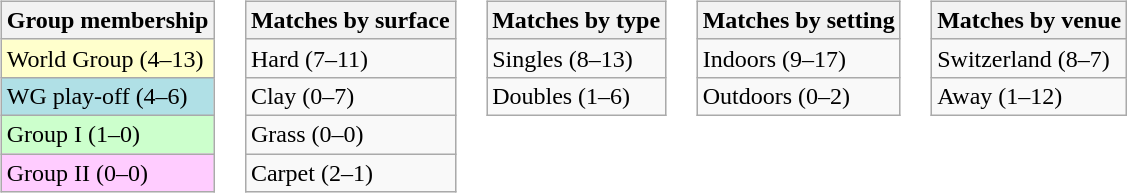<table>
<tr valign=top>
<td><br><table class=wikitable font-size:97%>
<tr>
<th>Group membership</th>
</tr>
<tr style="background:#ffc;">
<td>World Group (4–13)</td>
</tr>
<tr style="background:#B0E0E6;">
<td>WG play-off (4–6)</td>
</tr>
<tr style="background:#cfc;">
<td>Group I (1–0)</td>
</tr>
<tr style="background:#fcf;">
<td>Group II (0–0)</td>
</tr>
</table>
</td>
<td><br><table class=wikitable font-size:97%>
<tr>
<th>Matches by surface</th>
</tr>
<tr>
<td>Hard (7–11)</td>
</tr>
<tr>
<td>Clay (0–7)</td>
</tr>
<tr>
<td>Grass (0–0)</td>
</tr>
<tr>
<td>Carpet (2–1)</td>
</tr>
</table>
</td>
<td><br><table class=wikitable>
<tr>
<th>Matches by type</th>
</tr>
<tr>
<td>Singles (8–13)</td>
</tr>
<tr>
<td>Doubles (1–6)</td>
</tr>
</table>
</td>
<td><br><table class=wikitable>
<tr>
<th>Matches by setting</th>
</tr>
<tr>
<td>Indoors (9–17)</td>
</tr>
<tr>
<td>Outdoors (0–2)</td>
</tr>
</table>
</td>
<td><br><table class=wikitable>
<tr>
<th>Matches by venue</th>
</tr>
<tr>
<td>Switzerland (8–7)</td>
</tr>
<tr>
<td>Away (1–12)</td>
</tr>
</table>
</td>
</tr>
</table>
